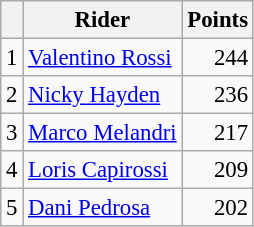<table class="wikitable" style="font-size: 95%;">
<tr>
<th></th>
<th>Rider</th>
<th>Points</th>
</tr>
<tr>
<td align=center>1</td>
<td> <a href='#'>Valentino Rossi</a></td>
<td align=right>244</td>
</tr>
<tr>
<td align=center>2</td>
<td> <a href='#'>Nicky Hayden</a></td>
<td align=right>236</td>
</tr>
<tr>
<td align=center>3</td>
<td> <a href='#'>Marco Melandri</a></td>
<td align=right>217</td>
</tr>
<tr>
<td align=center>4</td>
<td> <a href='#'>Loris Capirossi</a></td>
<td align=right>209</td>
</tr>
<tr>
<td align=center>5</td>
<td> <a href='#'>Dani Pedrosa</a></td>
<td align=right>202</td>
</tr>
</table>
